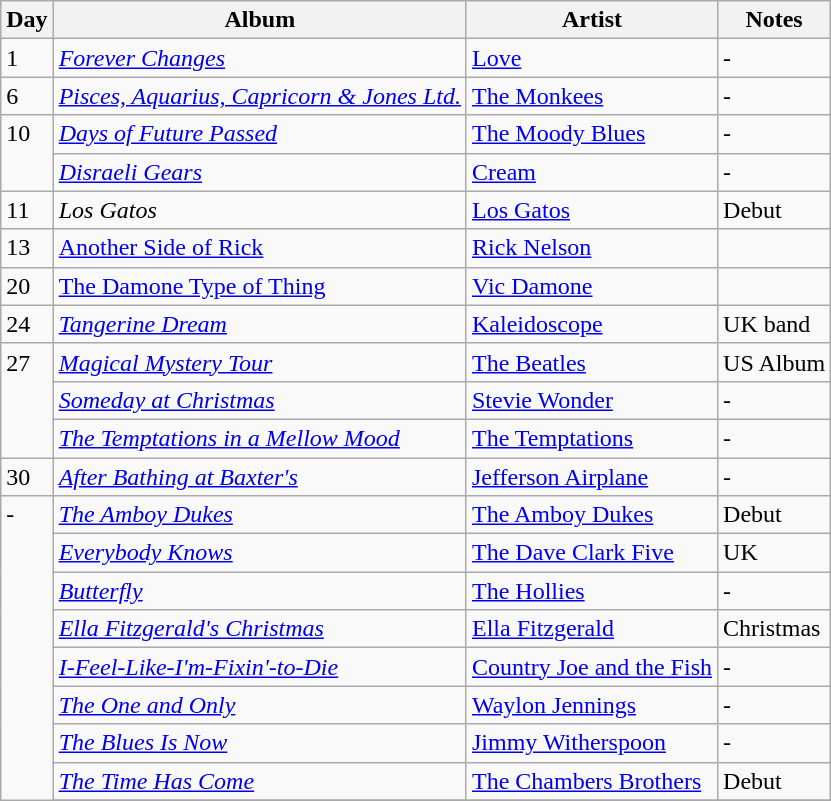<table class="wikitable">
<tr>
<th>Day</th>
<th>Album</th>
<th>Artist</th>
<th>Notes</th>
</tr>
<tr>
<td rowspan="1" valign="top">1</td>
<td><em><a href='#'>Forever Changes</a></em></td>
<td><a href='#'>Love</a></td>
<td>-</td>
</tr>
<tr>
<td rowspan="1" valign="top">6</td>
<td><em><a href='#'>Pisces, Aquarius, Capricorn & Jones Ltd.</a></em></td>
<td><a href='#'>The Monkees</a></td>
<td>-</td>
</tr>
<tr>
<td rowspan="2" valign="top">10</td>
<td><em><a href='#'>Days of Future Passed</a></em></td>
<td><a href='#'>The Moody Blues</a></td>
<td>-</td>
</tr>
<tr>
<td><em><a href='#'>Disraeli Gears</a></em></td>
<td><a href='#'>Cream</a></td>
<td>-</td>
</tr>
<tr>
<td rowspan="1" valign="top">11</td>
<td><em>Los Gatos</em></td>
<td><a href='#'>Los Gatos</a></td>
<td>Debut</td>
</tr>
<tr>
<td>13</td>
<td><a href='#'>Another Side of Rick</a></td>
<td><a href='#'>Rick Nelson</a></td>
<td></td>
</tr>
<tr>
<td>20</td>
<td><a href='#'>The Damone Type of Thing</a></td>
<td><a href='#'>Vic Damone</a></td>
<td></td>
</tr>
<tr>
<td rowspan="1" valign="top">24</td>
<td><em><a href='#'>Tangerine Dream</a></em></td>
<td><a href='#'>Kaleidoscope</a></td>
<td>UK band</td>
</tr>
<tr>
<td rowspan="3" valign="top">27</td>
<td><em><a href='#'>Magical Mystery Tour</a></em></td>
<td><a href='#'>The Beatles</a></td>
<td>US Album</td>
</tr>
<tr>
<td><em><a href='#'>Someday at Christmas</a></em></td>
<td><a href='#'>Stevie Wonder</a></td>
<td>-</td>
</tr>
<tr>
<td><em><a href='#'>The Temptations in a Mellow Mood</a></em></td>
<td><a href='#'>The Temptations</a></td>
<td>-</td>
</tr>
<tr>
<td rowspan="1" valign="top">30</td>
<td><em><a href='#'>After Bathing at Baxter's</a></em></td>
<td><a href='#'>Jefferson Airplane</a></td>
<td>-</td>
</tr>
<tr>
<td rowspan="9" valign="top">-</td>
<td><em><a href='#'>The Amboy Dukes</a></em></td>
<td><a href='#'>The Amboy Dukes</a></td>
<td>Debut</td>
</tr>
<tr>
<td><em><a href='#'>Everybody Knows</a></em></td>
<td><a href='#'>The Dave Clark Five</a></td>
<td>UK</td>
</tr>
<tr>
<td><em><a href='#'>Butterfly</a></em></td>
<td><a href='#'>The Hollies</a></td>
<td>-</td>
</tr>
<tr>
<td><em><a href='#'>Ella Fitzgerald's Christmas</a></em></td>
<td><a href='#'>Ella Fitzgerald</a></td>
<td>Christmas</td>
</tr>
<tr>
<td><em><a href='#'>I-Feel-Like-I'm-Fixin'-to-Die</a></em></td>
<td><a href='#'>Country Joe and the Fish</a></td>
<td>-</td>
</tr>
<tr>
<td><em><a href='#'>The One and Only</a></em></td>
<td><a href='#'>Waylon Jennings</a></td>
<td>-</td>
</tr>
<tr>
<td><em><a href='#'>The Blues Is Now</a></em></td>
<td><a href='#'>Jimmy Witherspoon</a></td>
<td>-</td>
</tr>
<tr>
<td><em><a href='#'>The Time Has Come</a></em></td>
<td><a href='#'>The Chambers Brothers</a></td>
<td>Debut</td>
</tr>
<tr>
</tr>
</table>
